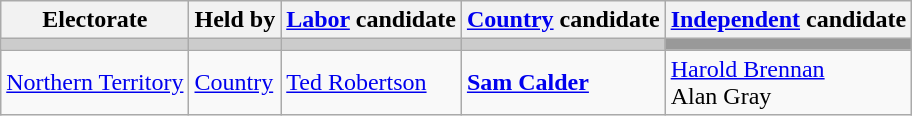<table class="wikitable">
<tr>
<th>Electorate</th>
<th>Held by</th>
<th><a href='#'>Labor</a> candidate</th>
<th><a href='#'>Country</a> candidate</th>
<th><a href='#'>Independent</a> candidate</th>
</tr>
<tr bgcolor="#cccccc">
<td></td>
<td></td>
<td></td>
<td></td>
<td bgcolor="#999999"></td>
</tr>
<tr>
<td><a href='#'>Northern Territory</a></td>
<td><a href='#'>Country</a></td>
<td><a href='#'>Ted Robertson</a></td>
<td><strong><a href='#'>Sam Calder</a></strong></td>
<td><a href='#'>Harold Brennan</a><br>Alan Gray</td>
</tr>
</table>
